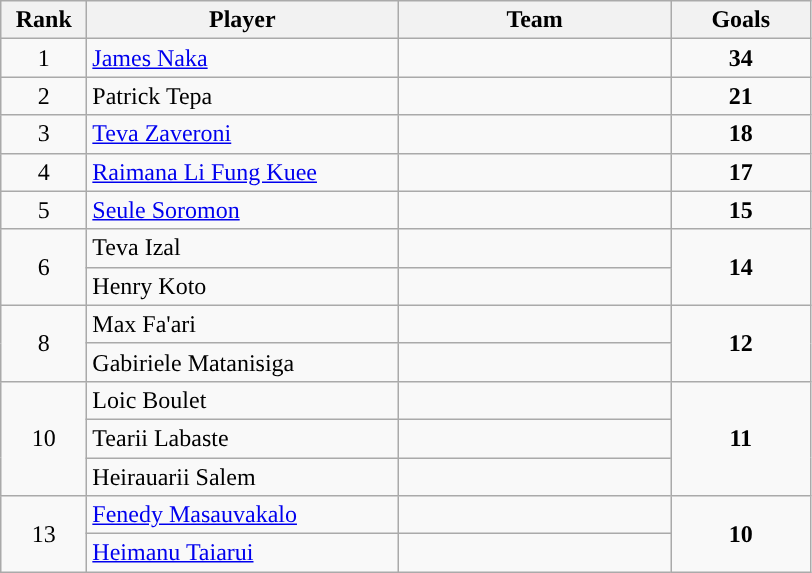<table class="wikitable" style="text-align:center">
<tr>
<th width=50>Rank</th>
<th width=200>Player</th>
<th width=175>Team</th>
<th width=85>Goals</th>
</tr>
<tr>
<td>1</td>
<td style="text-align:left"><a href='#'>James Naka</a></td>
<td style="text-align:left"></td>
<td><strong>34</strong></td>
</tr>
<tr>
<td>2</td>
<td style="text-align:left">Patrick Tepa</td>
<td style="text-align:left"></td>
<td><strong>21</strong></td>
</tr>
<tr>
<td>3</td>
<td style="text-align:left"><a href='#'>Teva Zaveroni</a></td>
<td style="text-align:left"></td>
<td><strong>18</strong></td>
</tr>
<tr>
<td>4</td>
<td style="text-align:left"><a href='#'>Raimana Li Fung Kuee</a></td>
<td style="text-align:left"></td>
<td><strong>17</strong></td>
</tr>
<tr>
<td>5</td>
<td style="text-align:left"><a href='#'>Seule Soromon</a></td>
<td style="text-align:left"></td>
<td><strong>15</strong></td>
</tr>
<tr>
<td rowspan="2">6</td>
<td style="text-align:left">Teva Izal</td>
<td style="text-align:left"></td>
<td rowspan="2"><strong>14</strong></td>
</tr>
<tr>
<td style="text-align:left">Henry Koto</td>
<td style="text-align:left"></td>
</tr>
<tr>
<td rowspan="2">8</td>
<td style="text-align:left">Max Fa'ari</td>
<td style="text-align:left"></td>
<td rowspan="2"><strong>12</strong></td>
</tr>
<tr>
<td style="text-align:left">Gabiriele Matanisiga</td>
<td style="text-align:left"></td>
</tr>
<tr>
<td rowspan="3">10</td>
<td style="text-align:left">Loic Boulet</td>
<td style="text-align:left"></td>
<td rowspan="3"><strong>11</strong></td>
</tr>
<tr>
<td style="text-align:left">Tearii Labaste</td>
<td style="text-align:left"></td>
</tr>
<tr>
<td style="text-align:left">Heirauarii Salem</td>
<td style="text-align:left"></td>
</tr>
<tr>
<td rowspan="2">13</td>
<td style="text-align:left"><a href='#'>Fenedy Masauvakalo</a></td>
<td style="text-align:left"></td>
<td rowspan="2"><strong>10</strong></td>
</tr>
<tr>
<td style="text-align:left"><a href='#'>Heimanu Taiarui</a></td>
<td style="text-align:left"></td>
</tr>
</table>
